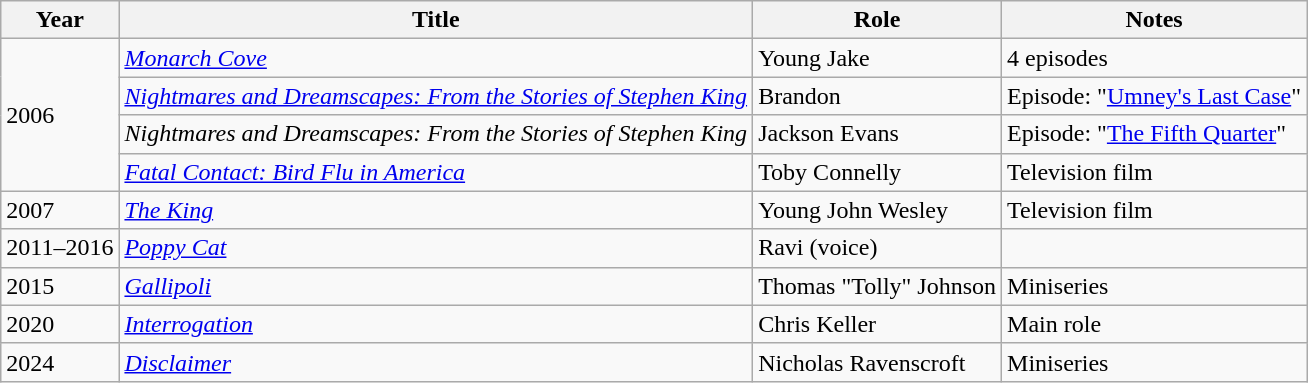<table class="wikitable sortable">
<tr>
<th>Year</th>
<th>Title</th>
<th>Role</th>
<th class="unsortable">Notes</th>
</tr>
<tr>
<td rowspan="4">2006</td>
<td><em><a href='#'>Monarch Cove</a></em></td>
<td>Young Jake</td>
<td>4 episodes</td>
</tr>
<tr>
<td><em><a href='#'>Nightmares and Dreamscapes: From the Stories of Stephen King</a></em></td>
<td>Brandon</td>
<td>Episode: "<a href='#'>Umney's Last Case</a>"</td>
</tr>
<tr>
<td><em>Nightmares and Dreamscapes: From the Stories of Stephen King</em></td>
<td>Jackson Evans</td>
<td>Episode: "<a href='#'>The Fifth Quarter</a>"</td>
</tr>
<tr>
<td><em><a href='#'>Fatal Contact: Bird Flu in America</a></em></td>
<td>Toby Connelly</td>
<td>Television film</td>
</tr>
<tr>
<td>2007</td>
<td data-sort-value="King, The"><em><a href='#'>The King</a></em></td>
<td>Young John Wesley</td>
<td>Television film</td>
</tr>
<tr>
<td>2011–2016</td>
<td><em><a href='#'>Poppy Cat</a></em></td>
<td>Ravi (voice)</td>
<td></td>
</tr>
<tr>
<td>2015</td>
<td><em><a href='#'>Gallipoli</a></em></td>
<td>Thomas "Tolly" Johnson</td>
<td>Miniseries</td>
</tr>
<tr>
<td>2020</td>
<td><em><a href='#'>Interrogation</a></em></td>
<td>Chris Keller</td>
<td>Main role</td>
</tr>
<tr>
<td>2024</td>
<td><em><a href='#'>Disclaimer</a></em></td>
<td>Nicholas Ravenscroft</td>
<td>Miniseries</td>
</tr>
</table>
